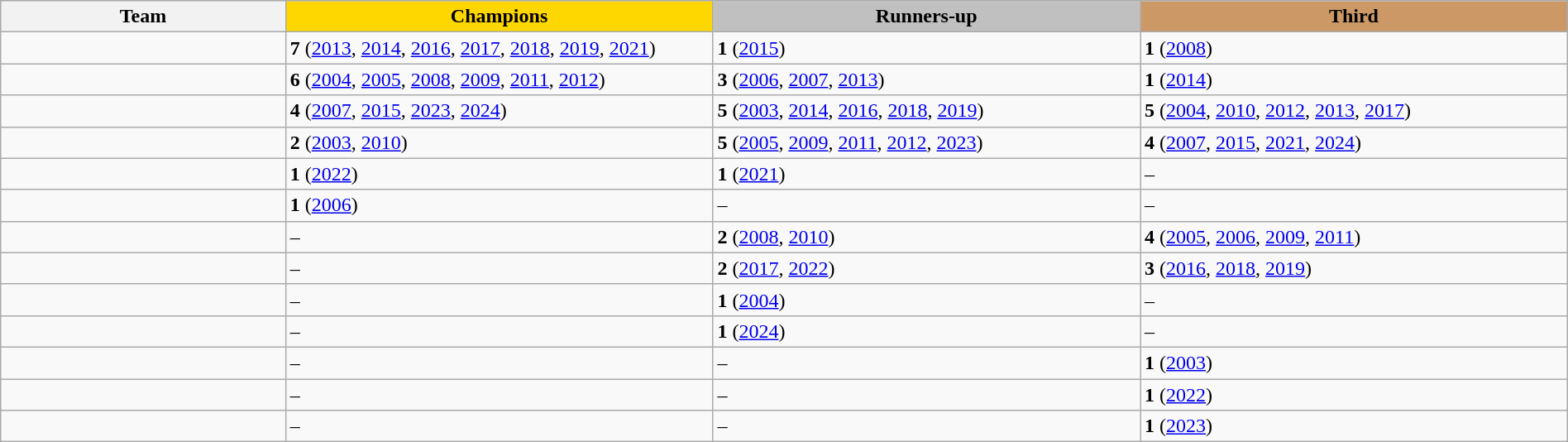<table class="wikitable sortable" style="width:100%;">
<tr>
<th width=10%>Team</th>
<th width=15% style="background:#FFD700;">Champions</th>
<th width=15% style="background:#C0C0C0;">Runners-up</th>
<th width=15% style="background:#CC9966;">Third</th>
</tr>
<tr>
<td></td>
<td><strong>7</strong> (<a href='#'>2013</a>, <a href='#'>2014</a>, <a href='#'>2016</a>, <a href='#'>2017</a>, <a href='#'>2018</a>, <a href='#'>2019</a>, <a href='#'>2021</a>)</td>
<td><strong>1</strong> (<a href='#'>2015</a>)</td>
<td><strong>1</strong> (<a href='#'>2008</a>)</td>
</tr>
<tr>
<td></td>
<td><strong>6</strong> (<a href='#'>2004</a>, <a href='#'>2005</a>, <a href='#'>2008</a>, <a href='#'>2009</a>, <a href='#'>2011</a>, <a href='#'>2012</a>)</td>
<td><strong>3</strong> (<a href='#'>2006</a>, <a href='#'>2007</a>, <a href='#'>2013</a>)</td>
<td><strong>1</strong> (<a href='#'>2014</a>)</td>
</tr>
<tr>
<td></td>
<td><strong>4</strong> (<a href='#'>2007</a>, <a href='#'>2015</a>, <a href='#'>2023</a>, <a href='#'>2024</a>)</td>
<td><strong>5</strong> (<a href='#'>2003</a>, <a href='#'>2014</a>, <a href='#'>2016</a>, <a href='#'>2018</a>, <a href='#'>2019</a>)</td>
<td><strong>5</strong> (<a href='#'>2004</a>, <a href='#'>2010</a>, <a href='#'>2012</a>, <a href='#'>2013</a>, <a href='#'>2017</a>)</td>
</tr>
<tr>
<td></td>
<td><strong>2</strong> (<a href='#'>2003</a>, <a href='#'>2010</a>)</td>
<td><strong>5</strong> (<a href='#'>2005</a>, <a href='#'>2009</a>, <a href='#'>2011</a>, <a href='#'>2012</a>, <a href='#'>2023</a>)</td>
<td><strong>4</strong> (<a href='#'>2007</a>, <a href='#'>2015</a>, <a href='#'>2021</a>, <a href='#'>2024</a>)</td>
</tr>
<tr>
<td></td>
<td><strong>1</strong> (<a href='#'>2022</a>)</td>
<td><strong>1</strong> (<a href='#'>2021</a>)</td>
<td>–</td>
</tr>
<tr>
<td></td>
<td><strong>1</strong> (<a href='#'>2006</a>)</td>
<td>–</td>
<td>–</td>
</tr>
<tr>
<td></td>
<td>–</td>
<td><strong>2</strong> (<a href='#'>2008</a>, <a href='#'>2010</a>)</td>
<td><strong>4</strong> (<a href='#'>2005</a>, <a href='#'>2006</a>, <a href='#'>2009</a>, <a href='#'>2011</a>)</td>
</tr>
<tr>
<td></td>
<td>–</td>
<td><strong>2</strong> (<a href='#'>2017</a>, <a href='#'>2022</a>)</td>
<td><strong>3</strong> (<a href='#'>2016</a>, <a href='#'>2018</a>, <a href='#'>2019</a>)</td>
</tr>
<tr>
<td></td>
<td>–</td>
<td><strong>1</strong> (<a href='#'>2004</a>)</td>
<td>–</td>
</tr>
<tr>
<td></td>
<td>–</td>
<td><strong>1</strong> (<a href='#'>2024</a>)</td>
<td>–</td>
</tr>
<tr>
<td></td>
<td>–</td>
<td>–</td>
<td><strong>1</strong>  (<a href='#'>2003</a>)</td>
</tr>
<tr>
<td></td>
<td>–</td>
<td>–</td>
<td><strong>1</strong>  (<a href='#'>2022</a>)</td>
</tr>
<tr>
<td></td>
<td>–</td>
<td>–</td>
<td><strong>1</strong>  (<a href='#'>2023</a>)</td>
</tr>
</table>
